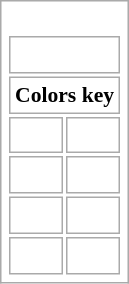<table class="wikitable floatright" style="background: none";>
<tr>
<td><br><table class="floatright" style="font-size: 90%";>
<tr>
<td colspan=3><br>
</td>
</tr>
<tr>
<td colspan=3 bgcolor=#FFFFFFFF><strong>Colors key</strong></td>
</tr>
<tr>
<td bgcolor=#FFFFFFFF><br></td>
<td bgcolor=#FFFFFFFF><br></td>
</tr>
<tr>
<td bgcolor=#FFFFFFFF><br></td>
<td bgcolor=#FFFFFFFF><br></td>
</tr>
<tr>
<td bgcolor=#FFFFFFFF><br></td>
<td bgcolor=#FFFFFFFF><br></td>
</tr>
<tr>
<td bgcolor=#FFFFFFFF><br></td>
<td bgcolor=#FFFFFFFF><br></td>
</tr>
</table>
</td>
</tr>
</table>
